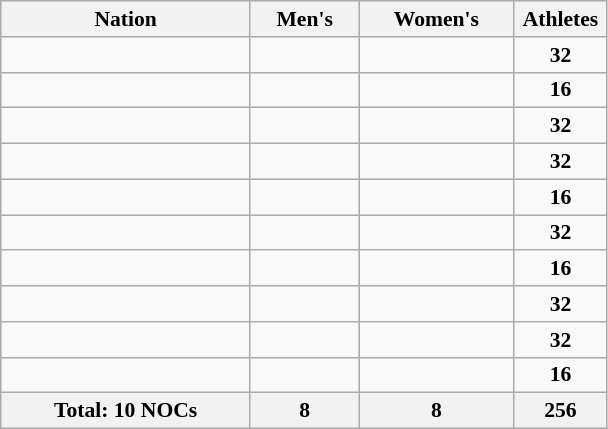<table class="wikitable sortable" width=405 style="text-align:center; font-size:90%">
<tr>
<th>Nation</th>
<th>Men's</th>
<th>Women's</th>
<th width=55>Athletes</th>
</tr>
<tr>
<td style="text-align:left;"></td>
<td></td>
<td></td>
<td><strong>32</strong></td>
</tr>
<tr>
<td style="text-align:left;"></td>
<td></td>
<td></td>
<td><strong>16</strong></td>
</tr>
<tr>
<td style="text-align:left;"></td>
<td></td>
<td></td>
<td><strong>32</strong></td>
</tr>
<tr>
<td style="text-align:left;"></td>
<td></td>
<td></td>
<td><strong>32</strong></td>
</tr>
<tr>
<td style="text-align:left;"></td>
<td></td>
<td></td>
<td><strong>16</strong></td>
</tr>
<tr>
<td style="text-align:left;"></td>
<td></td>
<td></td>
<td><strong>32</strong></td>
</tr>
<tr>
<td style="text-align:left;"></td>
<td></td>
<td></td>
<td><strong>16</strong></td>
</tr>
<tr>
<td style="text-align:left;"></td>
<td></td>
<td></td>
<td><strong>32</strong></td>
</tr>
<tr>
<td style="text-align:left;"></td>
<td></td>
<td></td>
<td><strong>32</strong></td>
</tr>
<tr>
<td style="text-align:left;"></td>
<td></td>
<td></td>
<td><strong>16</strong></td>
</tr>
<tr>
<th>Total: 10 NOCs</th>
<th>8</th>
<th>8</th>
<th>256</th>
</tr>
</table>
